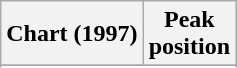<table class="wikitable plainrowheaders" style="text-align:center">
<tr>
<th scope="col">Chart (1997)</th>
<th scope="col">Peak<br>position</th>
</tr>
<tr>
</tr>
<tr>
</tr>
</table>
